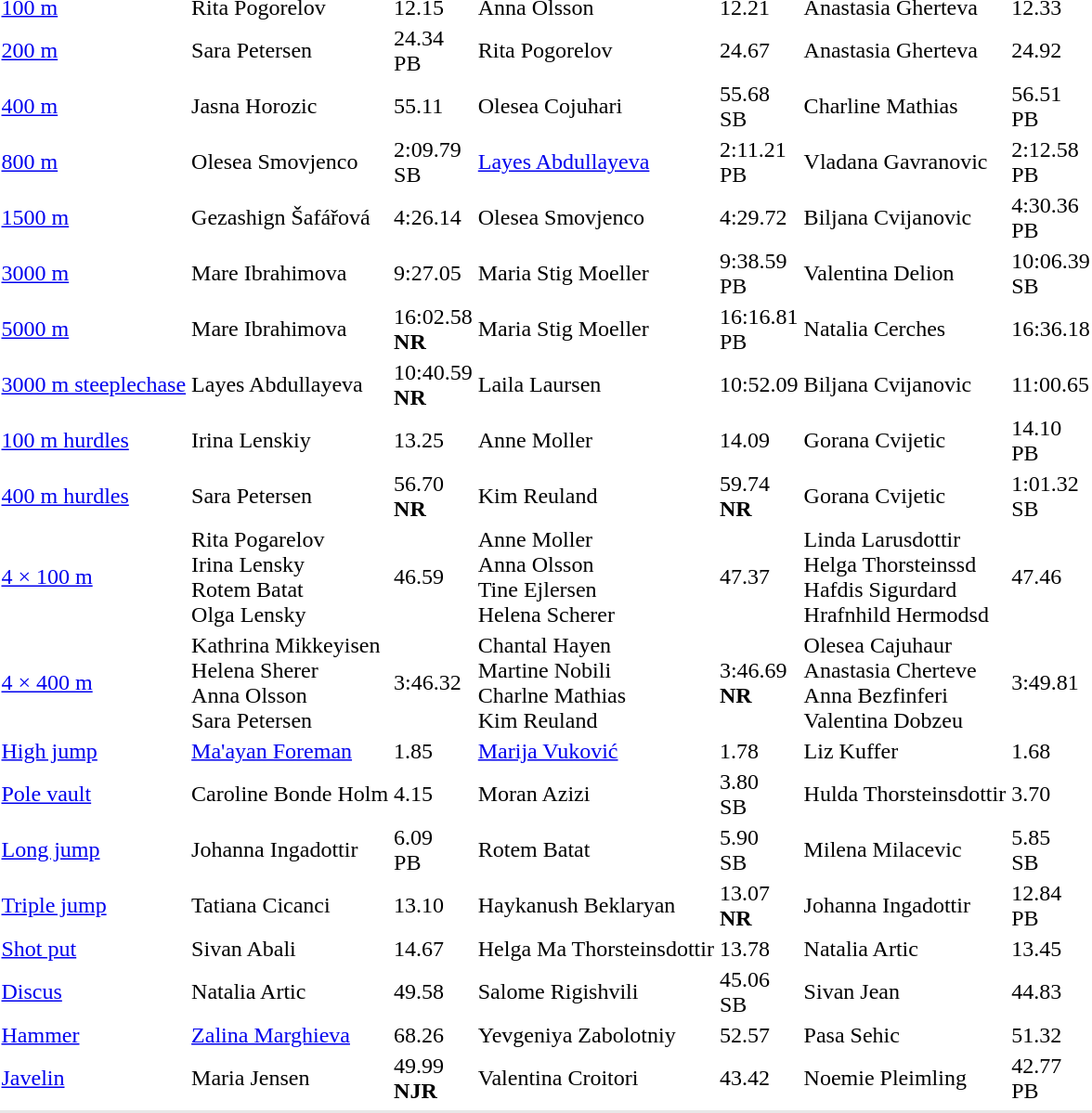<table>
<tr>
<td><a href='#'>100 m</a></td>
<td>Rita Pogorelov <br></td>
<td>12.15</td>
<td>Anna Olsson <br></td>
<td>12.21</td>
<td>Anastasia Gherteva <br></td>
<td>12.33</td>
</tr>
<tr>
<td><a href='#'>200 m</a></td>
<td>Sara Petersen <br></td>
<td>24.34<br>PB</td>
<td>Rita Pogorelov <br></td>
<td>24.67</td>
<td>Anastasia Gherteva <br></td>
<td>24.92</td>
</tr>
<tr>
<td><a href='#'>400 m</a></td>
<td>Jasna Horozic <br></td>
<td>55.11</td>
<td>Olesea Cojuhari <br></td>
<td>55.68<br>SB</td>
<td>Charline Mathias <br></td>
<td>56.51<br>PB</td>
</tr>
<tr>
<td><a href='#'>800 m</a></td>
<td>Olesea Smovjenco <br></td>
<td>2:09.79<br>SB</td>
<td><a href='#'>Layes Abdullayeva</a> <br></td>
<td>2:11.21<br>PB</td>
<td>Vladana Gavranovic <br></td>
<td>2:12.58<br>PB</td>
</tr>
<tr>
<td><a href='#'>1500 m</a></td>
<td>Gezashign Šafářová <br></td>
<td>4:26.14</td>
<td>Olesea Smovjenco <br></td>
<td>4:29.72</td>
<td>Biljana Cvijanovic <br></td>
<td>4:30.36<br>PB</td>
</tr>
<tr>
<td><a href='#'>3000 m</a></td>
<td>Mare Ibrahimova <br></td>
<td>9:27.05</td>
<td>Maria Stig Moeller <br></td>
<td>9:38.59<br>PB</td>
<td>Valentina Delion <br></td>
<td>10:06.39<br>SB</td>
</tr>
<tr>
<td><a href='#'>5000 m</a></td>
<td>Mare Ibrahimova <br></td>
<td>16:02.58<br><strong>NR</strong></td>
<td>Maria Stig Moeller <br></td>
<td>16:16.81<br>PB</td>
<td>Natalia Cerches <br></td>
<td>16:36.18</td>
</tr>
<tr>
<td><a href='#'>3000 m steeplechase</a></td>
<td>Layes Abdullayeva <br></td>
<td>10:40.59<br><strong>NR</strong></td>
<td>Laila Laursen <br></td>
<td>10:52.09</td>
<td>Biljana Cvijanovic <br></td>
<td>11:00.65</td>
</tr>
<tr>
<td><a href='#'>100 m hurdles</a></td>
<td>Irina Lenskiy <br></td>
<td>13.25</td>
<td>Anne Moller <br></td>
<td>14.09</td>
<td>Gorana Cvijetic <br></td>
<td>14.10<br>PB</td>
</tr>
<tr>
<td><a href='#'>400 m hurdles</a></td>
<td>Sara Petersen <br></td>
<td>56.70<br><strong>NR</strong></td>
<td>Kim Reuland <br></td>
<td>59.74<br><strong>NR</strong></td>
<td>Gorana Cvijetic <br></td>
<td>1:01.32<br>SB</td>
</tr>
<tr>
<td><a href='#'>4 × 100 m</a></td>
<td>Rita Pogarelov<br>Irina Lensky<br>Rotem Batat<br>Olga Lensky<br></td>
<td>46.59</td>
<td>Anne Moller<br>Anna Olsson<br>Tine Ejlersen<br>Helena Scherer<br></td>
<td>47.37</td>
<td>Linda Larusdottir<br>Helga Thorsteinssd<br>Hafdis Sigurdard<br>Hrafnhild Hermodsd<br></td>
<td>47.46</td>
</tr>
<tr>
<td><a href='#'>4 × 400 m</a></td>
<td>Kathrina Mikkeyisen<br>Helena Sherer<br>Anna Olsson<br>Sara Petersen<br></td>
<td>3:46.32</td>
<td>Chantal Hayen<br>Martine Nobili<br>Charlne Mathias<br>Kim Reuland<br></td>
<td>3:46.69<br><strong>NR</strong></td>
<td>Olesea Cajuhaur<br>Anastasia Cherteve<br>Anna Bezfinferi<br>Valentina Dobzeu<br></td>
<td>3:49.81</td>
</tr>
<tr>
<td><a href='#'>High jump</a></td>
<td><a href='#'>Ma'ayan Foreman</a> <br></td>
<td>1.85</td>
<td><a href='#'>Marija Vuković</a> <br></td>
<td>1.78</td>
<td>Liz Kuffer <br></td>
<td>1.68</td>
</tr>
<tr>
<td><a href='#'>Pole vault</a></td>
<td>Caroline Bonde Holm <br></td>
<td>4.15</td>
<td>Moran Azizi <br></td>
<td>3.80<br>SB</td>
<td>Hulda Thorsteinsdottir <br></td>
<td>3.70</td>
</tr>
<tr>
<td><a href='#'>Long jump</a></td>
<td>Johanna Ingadottir <br></td>
<td>6.09<br>PB</td>
<td>Rotem Batat <br></td>
<td>5.90<br>SB</td>
<td>Milena Milacevic <br></td>
<td>5.85<br>SB</td>
</tr>
<tr>
<td><a href='#'>Triple jump</a></td>
<td>Tatiana Cicanci <br></td>
<td>13.10</td>
<td>Haykanush Beklaryan <br></td>
<td>13.07<br><strong>NR</strong></td>
<td>Johanna Ingadottir <br></td>
<td>12.84<br>PB</td>
</tr>
<tr>
<td><a href='#'>Shot put</a></td>
<td>Sivan Abali <br></td>
<td>14.67</td>
<td>Helga Ma Thorsteinsdottir <br></td>
<td>13.78</td>
<td>Natalia Artic <br></td>
<td>13.45</td>
</tr>
<tr>
<td><a href='#'>Discus</a></td>
<td>Natalia Artic <br></td>
<td>49.58</td>
<td>Salome Rigishvili <br></td>
<td>45.06<br>SB</td>
<td>Sivan Jean <br></td>
<td>44.83</td>
</tr>
<tr>
<td><a href='#'>Hammer</a></td>
<td><a href='#'>Zalina Marghieva</a> <br></td>
<td>68.26</td>
<td>Yevgeniya Zabolotniy <br></td>
<td>52.57</td>
<td>Pasa Sehic <br></td>
<td>51.32</td>
</tr>
<tr>
<td><a href='#'>Javelin</a></td>
<td>Maria Jensen <br></td>
<td>49.99<br><strong>NJR</strong></td>
<td>Valentina Croitori <br></td>
<td>43.42</td>
<td>Noemie Pleimling <br></td>
<td>42.77<br>PB</td>
</tr>
<tr>
</tr>
<tr bgcolor= e8e8e8>
<td colspan=7></td>
</tr>
</table>
